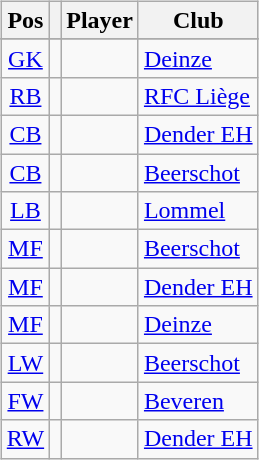<table style="width:100%;">
<tr>
<td width="50%"><br><table class="sortable wikitable" style="text-align: center;">
<tr>
<th>Pos</th>
<th></th>
<th>Player</th>
<th>Club</th>
</tr>
<tr>
</tr>
<tr>
<td><a href='#'>GK</a></td>
<td></td>
<td align=left></td>
<td align=left><a href='#'>Deinze</a></td>
</tr>
<tr>
<td><a href='#'>RB</a></td>
<td></td>
<td align=left></td>
<td align=left><a href='#'>RFC Liège</a></td>
</tr>
<tr>
<td><a href='#'>CB</a></td>
<td></td>
<td align=left></td>
<td align=left><a href='#'>Dender EH</a></td>
</tr>
<tr>
<td><a href='#'>CB</a></td>
<td></td>
<td align=left></td>
<td align=left><a href='#'>Beerschot</a></td>
</tr>
<tr>
<td><a href='#'>LB</a></td>
<td></td>
<td align=left></td>
<td align=left><a href='#'>Lommel</a></td>
</tr>
<tr>
<td><a href='#'>MF</a></td>
<td></td>
<td align=left></td>
<td align=left><a href='#'>Beerschot</a></td>
</tr>
<tr>
<td><a href='#'>MF</a></td>
<td></td>
<td align=left></td>
<td align=left><a href='#'>Dender EH</a></td>
</tr>
<tr>
<td><a href='#'>MF</a></td>
<td></td>
<td align=left></td>
<td align=left><a href='#'>Deinze</a></td>
</tr>
<tr>
<td><a href='#'>LW</a></td>
<td></td>
<td align=left></td>
<td align=left><a href='#'>Beerschot</a></td>
</tr>
<tr>
<td><a href='#'>FW</a></td>
<td></td>
<td align=left></td>
<td align=left><a href='#'>Beveren</a></td>
</tr>
<tr>
<td><a href='#'>RW</a></td>
<td></td>
<td align=left></td>
<td align=left><a href='#'>Dender EH</a></td>
</tr>
</table>
</td>
<td width="50%"><br><div>












</div></td>
</tr>
</table>
